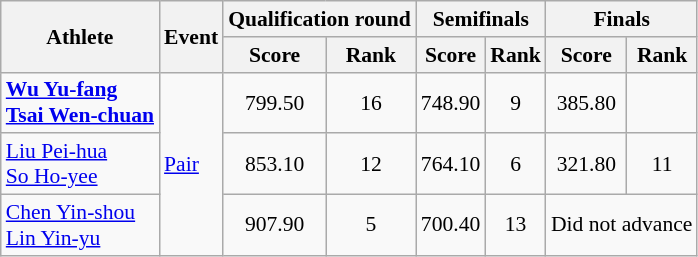<table class="wikitable" style="font-size:90%; text-align:center">
<tr>
<th rowspan="2">Athlete</th>
<th rowspan="2">Event</th>
<th colspan="2">Qualification round</th>
<th colspan="2">Semifinals</th>
<th colspan="2">Finals</th>
</tr>
<tr>
<th>Score</th>
<th>Rank</th>
<th>Score</th>
<th>Rank</th>
<th>Score</th>
<th>Rank</th>
</tr>
<tr>
<td align="left"><strong><a href='#'>Wu Yu-fang</a><br><a href='#'>Tsai Wen-chuan</a></strong></td>
<td align="left" rowspan="3"><a href='#'>Pair</a></td>
<td>799.50</td>
<td>16 <strong></strong></td>
<td>748.90</td>
<td>9 <strong></strong></td>
<td>385.80</td>
<td></td>
</tr>
<tr>
<td align="left"><a href='#'>Liu Pei-hua</a><br><a href='#'>So Ho-yee</a></td>
<td>853.10</td>
<td>12 <strong></strong></td>
<td>764.10</td>
<td>6 <strong></strong></td>
<td>321.80</td>
<td>11</td>
</tr>
<tr>
<td align="left"><a href='#'>Chen Yin-shou</a><br><a href='#'>Lin Yin-yu</a></td>
<td>907.90</td>
<td>5 <strong></strong></td>
<td>700.40</td>
<td>13</td>
<td colspan="2">Did not advance</td>
</tr>
</table>
